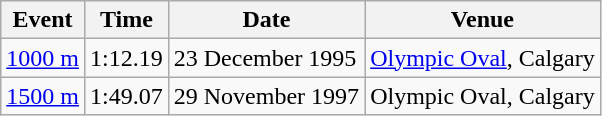<table class='wikitable'>
<tr>
<th>Event</th>
<th>Time</th>
<th>Date</th>
<th>Venue</th>
</tr>
<tr>
<td><a href='#'>1000 m</a></td>
<td>1:12.19</td>
<td>23 December 1995</td>
<td align=left><a href='#'>Olympic Oval</a>, Calgary</td>
</tr>
<tr>
<td><a href='#'>1500 m</a></td>
<td>1:49.07</td>
<td>29 November 1997</td>
<td align=left>Olympic Oval, Calgary</td>
</tr>
</table>
